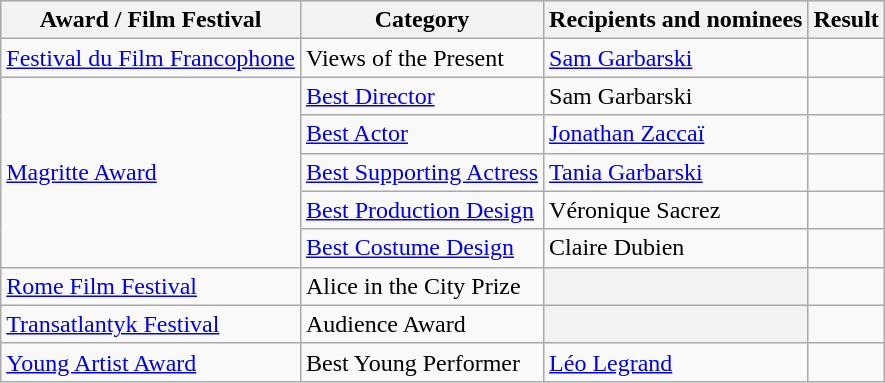<table class="wikitable plainrowheaders sortable">
<tr style="background:#ccc; text-align:center;">
<th scope="col">Award / Film Festival</th>
<th scope="col">Category</th>
<th scope="col">Recipients and nominees</th>
<th scope="col">Result</th>
</tr>
<tr>
<td><a href='#'>Festival du Film Francophone</a></td>
<td>Views of the Present</td>
<td><a href='#'>Sam Garbarski</a></td>
<td></td>
</tr>
<tr>
<td rowspan="5"><a href='#'>Magritte Award</a></td>
<td><a href='#'>Best Director</a></td>
<td>Sam Garbarski</td>
<td></td>
</tr>
<tr>
<td><a href='#'>Best Actor</a></td>
<td><a href='#'>Jonathan Zaccaï</a></td>
<td></td>
</tr>
<tr>
<td><a href='#'>Best Supporting Actress</a></td>
<td><a href='#'>Tania Garbarski</a></td>
<td></td>
</tr>
<tr>
<td><a href='#'>Best Production Design</a></td>
<td>Véronique Sacrez</td>
<td></td>
</tr>
<tr>
<td><a href='#'>Best Costume Design</a></td>
<td>Claire Dubien</td>
<td></td>
</tr>
<tr>
<td><a href='#'>Rome Film Festival</a></td>
<td>Alice in the City Prize</td>
<th></th>
<td></td>
</tr>
<tr>
<td><a href='#'>Transatlantyk Festival</a></td>
<td>Audience Award</td>
<th></th>
<td></td>
</tr>
<tr>
<td><a href='#'>Young Artist Award</a></td>
<td>Best Young Performer</td>
<td><a href='#'>Léo Legrand</a></td>
<td></td>
</tr>
</table>
